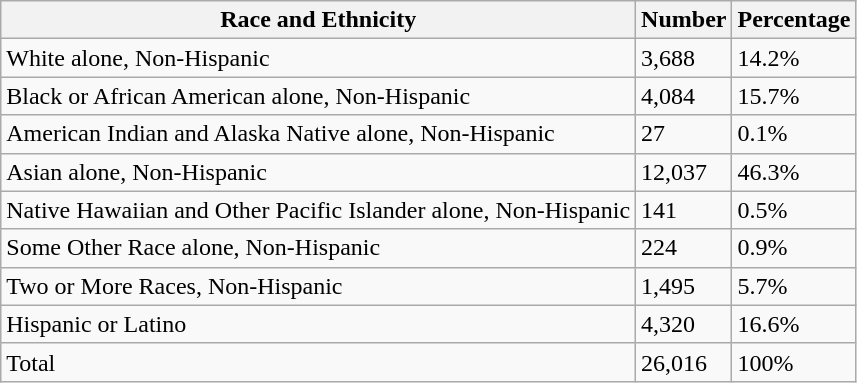<table class="wikitable">
<tr>
<th>Race and Ethnicity</th>
<th>Number</th>
<th>Percentage</th>
</tr>
<tr>
<td>White alone, Non-Hispanic</td>
<td>3,688</td>
<td>14.2%</td>
</tr>
<tr>
<td>Black or African American alone, Non-Hispanic</td>
<td>4,084</td>
<td>15.7%</td>
</tr>
<tr>
<td>American Indian and Alaska Native alone, Non-Hispanic</td>
<td>27</td>
<td>0.1%</td>
</tr>
<tr>
<td>Asian alone, Non-Hispanic</td>
<td>12,037</td>
<td>46.3%</td>
</tr>
<tr>
<td>Native Hawaiian and Other Pacific Islander alone, Non-Hispanic</td>
<td>141</td>
<td>0.5%</td>
</tr>
<tr>
<td>Some Other Race alone, Non-Hispanic</td>
<td>224</td>
<td>0.9%</td>
</tr>
<tr>
<td>Two or More Races, Non-Hispanic</td>
<td>1,495</td>
<td>5.7%</td>
</tr>
<tr>
<td>Hispanic or Latino</td>
<td>4,320</td>
<td>16.6%</td>
</tr>
<tr>
<td>Total</td>
<td>26,016</td>
<td>100%</td>
</tr>
</table>
